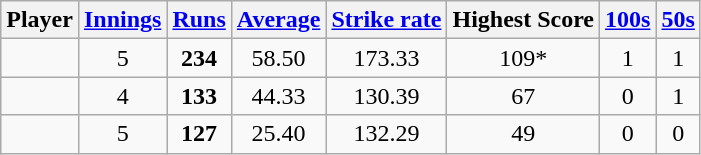<table class="wikitable sortable" style="text-align: center;">
<tr>
<th>Player</th>
<th><a href='#'>Innings</a></th>
<th><a href='#'>Runs</a></th>
<th><a href='#'>Average</a></th>
<th><a href='#'>Strike rate</a></th>
<th>Highest Score</th>
<th><a href='#'>100s</a></th>
<th><a href='#'>50s</a></th>
</tr>
<tr>
<td></td>
<td>5</td>
<td><strong>234</strong></td>
<td>58.50</td>
<td>173.33</td>
<td>109*</td>
<td>1</td>
<td>1</td>
</tr>
<tr>
<td></td>
<td>4</td>
<td><strong>133</strong></td>
<td>44.33</td>
<td>130.39</td>
<td>67</td>
<td>0</td>
<td>1</td>
</tr>
<tr>
<td></td>
<td>5</td>
<td><strong>127</strong></td>
<td>25.40</td>
<td>132.29</td>
<td>49</td>
<td>0</td>
<td>0</td>
</tr>
</table>
